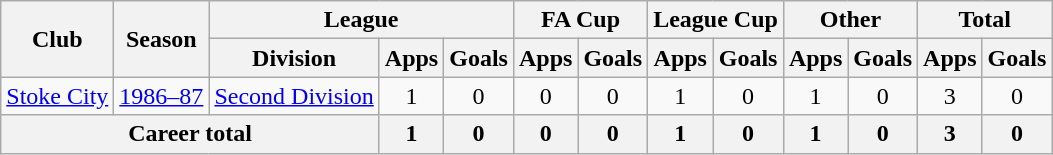<table class="wikitable" style="text-align: center;">
<tr>
<th rowspan="2">Club</th>
<th rowspan="2">Season</th>
<th colspan="3">League</th>
<th colspan="2">FA Cup</th>
<th colspan="2">League Cup</th>
<th colspan="2">Other</th>
<th colspan="2">Total</th>
</tr>
<tr>
<th>Division</th>
<th>Apps</th>
<th>Goals</th>
<th>Apps</th>
<th>Goals</th>
<th>Apps</th>
<th>Goals</th>
<th>Apps</th>
<th>Goals</th>
<th>Apps</th>
<th>Goals</th>
</tr>
<tr>
<td><a href='#'>Stoke City</a></td>
<td><a href='#'>1986–87</a></td>
<td><a href='#'>Second Division</a></td>
<td>1</td>
<td>0</td>
<td>0</td>
<td>0</td>
<td>1</td>
<td>0</td>
<td>1</td>
<td>0</td>
<td>3</td>
<td>0</td>
</tr>
<tr>
<th colspan="3">Career total</th>
<th>1</th>
<th>0</th>
<th>0</th>
<th>0</th>
<th>1</th>
<th>0</th>
<th>1</th>
<th>0</th>
<th>3</th>
<th>0</th>
</tr>
</table>
